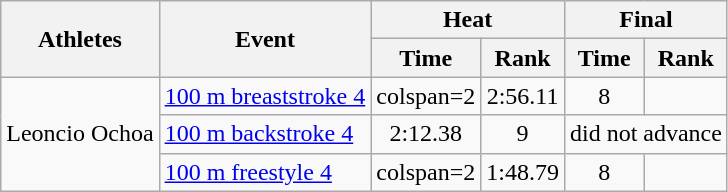<table class=wikitable>
<tr>
<th rowspan="2">Athletes</th>
<th rowspan="2">Event</th>
<th colspan="2">Heat</th>
<th colspan="2">Final</th>
</tr>
<tr>
<th>Time</th>
<th>Rank</th>
<th>Time</th>
<th>Rank</th>
</tr>
<tr align=center>
<td align=left rowspan=3>Leoncio Ochoa</td>
<td align=left><a href='#'>100 m breaststroke 4</a></td>
<td>colspan=2</td>
<td>2:56.11</td>
<td>8</td>
</tr>
<tr align=center>
<td align=left><a href='#'>100 m backstroke 4</a></td>
<td>2:12.38</td>
<td>9</td>
<td colspan=2>did not advance</td>
</tr>
<tr align=center>
<td align=left><a href='#'>100 m freestyle 4</a></td>
<td>colspan=2</td>
<td>1:48.79</td>
<td>8</td>
</tr>
</table>
